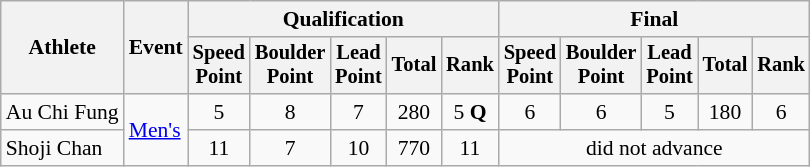<table class=wikitable style="font-size:90%; text-align:center;">
<tr>
<th rowspan="2">Athlete</th>
<th rowspan="2">Event</th>
<th colspan=5>Qualification</th>
<th colspan=5>Final</th>
</tr>
<tr style="font-size:95%">
<th>Speed<br>Point</th>
<th>Boulder<br>Point</th>
<th>Lead<br>Point</th>
<th>Total</th>
<th>Rank</th>
<th>Speed<br>Point</th>
<th>Boulder<br>Point</th>
<th>Lead<br>Point</th>
<th>Total</th>
<th>Rank</th>
</tr>
<tr>
<td align=left>Au Chi Fung</td>
<td align=left rowspan=2><a href='#'>Men's</a></td>
<td>5</td>
<td>8</td>
<td>7</td>
<td>280</td>
<td>5 <strong>Q</strong></td>
<td>6</td>
<td>6</td>
<td>5</td>
<td>180</td>
<td>6</td>
</tr>
<tr>
<td align=left>Shoji Chan</td>
<td>11</td>
<td>7</td>
<td>10</td>
<td>770</td>
<td>11</td>
<td colspan=5>did not advance</td>
</tr>
</table>
